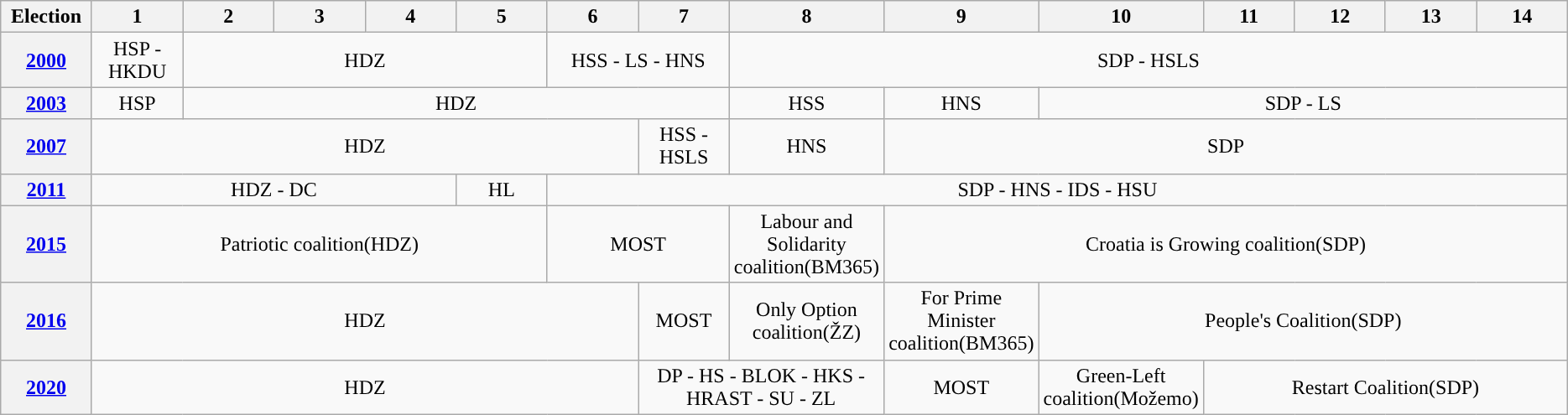<table class=wikitable style="text-align: center;">
<tr>
<th style="width: 65px;">Election</th>
<th style="width: 65px;">1</th>
<th style="width: 65px;">2</th>
<th style="width: 65px;">3</th>
<th style="width: 65px;">4</th>
<th style="width: 65px;">5</th>
<th style="width: 65px;">6</th>
<th style="width: 65px;">7</th>
<th style="width: 65px;">8</th>
<th style="width: 65px;">9</th>
<th style="width: 65px;">10</th>
<th style="width: 65px;">11</th>
<th style="width: 65px;">12</th>
<th style="width: 65px;">13</th>
<th style="width: 65px;">14</th>
</tr>
<tr>
<th><a href='#'>2000</a></th>
<td style="background:">HSP - HKDU</td>
<td colspan=4 style="background:">HDZ</td>
<td colspan=2 style="background:">HSS - LS - HNS</td>
<td colspan=7 style="background:">SDP - HSLS</td>
</tr>
<tr>
<th><a href='#'>2003</a></th>
<td style="background:">HSP</td>
<td colspan=6 style="background:">HDZ</td>
<td style="background:">HSS</td>
<td style="background:">HNS</td>
<td colspan=5 style="background:">SDP - LS</td>
</tr>
<tr>
<th><a href='#'>2007</a></th>
<td colspan=6 style="background:">HDZ</td>
<td style="background:">HSS - HSLS</td>
<td style="background:">HNS</td>
<td colspan=6 style="background:">SDP</td>
</tr>
<tr>
<th><a href='#'>2011</a></th>
<td colspan=4 style="background:">HDZ - DC</td>
<td style="background:">HL</td>
<td colspan=9 style="background:">SDP - HNS - IDS - HSU</td>
</tr>
<tr>
<th><a href='#'>2015</a></th>
<td colspan=5 style="background:">Patriotic coalition(HDZ)</td>
<td colspan=2 style="background:">MOST</td>
<td style="background:">Labour and Solidarity coalition(BM365)</td>
<td colspan=6 style="background:">Croatia is Growing coalition(SDP)</td>
</tr>
<tr>
<th><a href='#'>2016</a></th>
<td colspan=6 style="background:">HDZ</td>
<td style="background:">MOST</td>
<td style="background:">Only Option coalition(ŽZ)</td>
<td style="background:">For Prime Minister coalition(BM365)</td>
<td colspan=5 style="background:">People's Coalition(SDP)</td>
</tr>
<tr>
<th><a href='#'>2020</a></th>
<td colspan=6 style="background:">HDZ</td>
<td colspan=2 style="background:">DP - HS - BLOK - HKS - HRAST - SU - ZL</td>
<td style="background:">MOST</td>
<td style="background:">Green-Left coalition(Možemo)</td>
<td colspan=4 style="background:">Restart Coalition(SDP)</td>
</tr>
</table>
